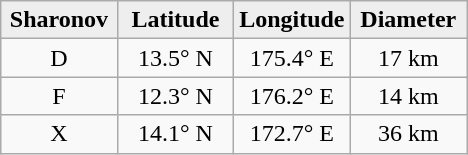<table class="wikitable">
<tr>
<th width="25%" style="background:#eeeeee;">Sharonov</th>
<th width="25%" style="background:#eeeeee;">Latitude</th>
<th width="25%" style="background:#eeeeee;">Longitude</th>
<th width="25%" style="background:#eeeeee;">Diameter</th>
</tr>
<tr>
<td align="center">D</td>
<td align="center">13.5° N</td>
<td align="center">175.4° E</td>
<td align="center">17 km</td>
</tr>
<tr>
<td align="center">F</td>
<td align="center">12.3° N</td>
<td align="center">176.2° E</td>
<td align="center">14 km</td>
</tr>
<tr>
<td align="center">X</td>
<td align="center">14.1° N</td>
<td align="center">172.7° E</td>
<td align="center">36 km</td>
</tr>
</table>
